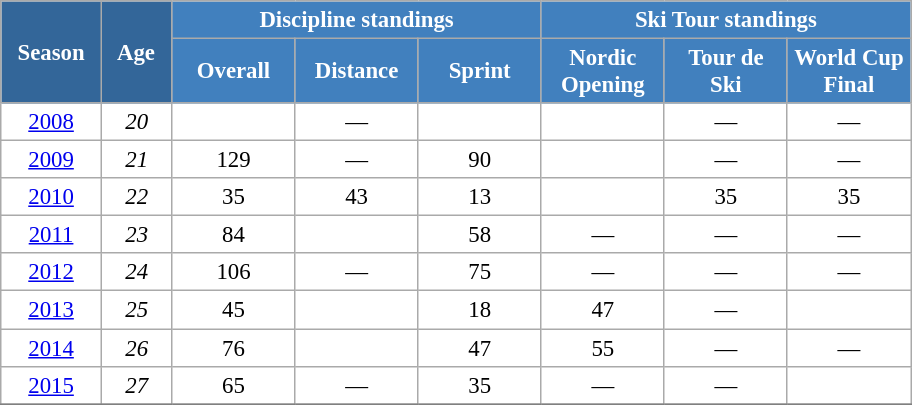<table class="wikitable" style="font-size:95%; text-align:center; border:grey solid 1px; border-collapse:collapse; background:#ffffff;">
<tr>
<th style="background-color:#369; color:white; width:60px;" rowspan="2"> Season </th>
<th style="background-color:#369; color:white; width:40px;" rowspan="2"> Age </th>
<th style="background-color:#4180be; color:white;" colspan="3">Discipline standings</th>
<th style="background-color:#4180be; color:white;" colspan="3">Ski Tour standings</th>
</tr>
<tr>
<th style="background-color:#4180be; color:white; width:75px;">Overall</th>
<th style="background-color:#4180be; color:white; width:75px;">Distance</th>
<th style="background-color:#4180be; color:white; width:75px;">Sprint</th>
<th style="background-color:#4180be; color:white; width:75px;">Nordic<br>Opening</th>
<th style="background-color:#4180be; color:white; width:75px;">Tour de<br>Ski</th>
<th style="background-color:#4180be; color:white; width:75px;">World Cup<br>Final</th>
</tr>
<tr>
<td><a href='#'>2008</a></td>
<td><em>20</em></td>
<td></td>
<td>—</td>
<td></td>
<td></td>
<td>—</td>
<td>—</td>
</tr>
<tr>
<td><a href='#'>2009</a></td>
<td><em>21</em></td>
<td>129</td>
<td>—</td>
<td>90</td>
<td></td>
<td>—</td>
<td>—</td>
</tr>
<tr>
<td><a href='#'>2010</a></td>
<td><em>22</em></td>
<td>35</td>
<td>43</td>
<td>13</td>
<td></td>
<td>35</td>
<td>35</td>
</tr>
<tr>
<td><a href='#'>2011</a></td>
<td><em>23</em></td>
<td>84</td>
<td></td>
<td>58</td>
<td>—</td>
<td>—</td>
<td>—</td>
</tr>
<tr>
<td><a href='#'>2012</a></td>
<td><em>24</em></td>
<td>106</td>
<td>—</td>
<td>75</td>
<td>—</td>
<td>—</td>
<td>—</td>
</tr>
<tr>
<td><a href='#'>2013</a></td>
<td><em>25</em></td>
<td>45</td>
<td></td>
<td>18</td>
<td>47</td>
<td>—</td>
<td></td>
</tr>
<tr>
<td><a href='#'>2014</a></td>
<td><em>26</em></td>
<td>76</td>
<td></td>
<td>47</td>
<td>55</td>
<td>—</td>
<td>—</td>
</tr>
<tr>
<td><a href='#'>2015</a></td>
<td><em>27</em></td>
<td>65</td>
<td>—</td>
<td>35</td>
<td>—</td>
<td>—</td>
<td></td>
</tr>
<tr>
</tr>
</table>
